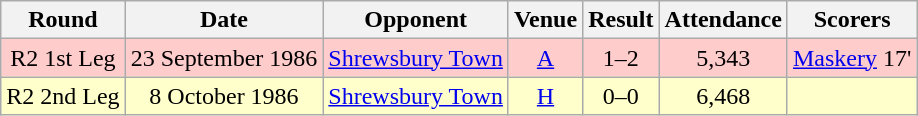<table class="wikitable" style="font-size:100%; text-align:center">
<tr>
<th>Round</th>
<th>Date</th>
<th>Opponent</th>
<th>Venue</th>
<th>Result</th>
<th>Attendance</th>
<th>Scorers</th>
</tr>
<tr style="background-color: #FFCCCC;">
<td>R2 1st Leg</td>
<td>23 September 1986</td>
<td><a href='#'>Shrewsbury Town</a></td>
<td><a href='#'>A</a></td>
<td>1–2</td>
<td>5,343</td>
<td><a href='#'>Maskery</a> 17'</td>
</tr>
<tr style="background-color: #FFFFCC;">
<td>R2 2nd Leg</td>
<td>8 October 1986</td>
<td><a href='#'>Shrewsbury Town</a></td>
<td><a href='#'>H</a></td>
<td>0–0</td>
<td>6,468</td>
<td></td>
</tr>
</table>
